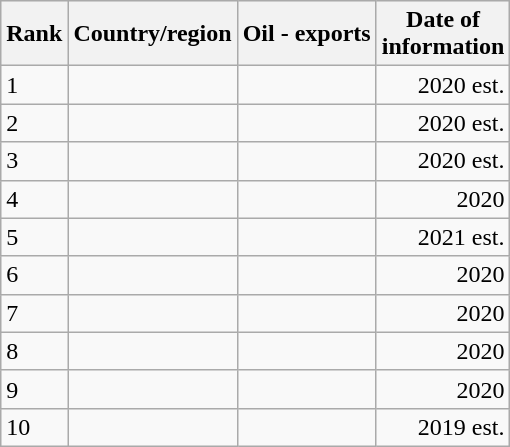<table class="wikitable sortable">
<tr style="background:#ececec;">
<th>Rank</th>
<th>Country/region</th>
<th>Oil - exports</th>
<th>Date of <br> information</th>
</tr>
<tr>
<td>1</td>
<td></td>
<td align="right"></td>
<td align="right">2020 est.</td>
</tr>
<tr>
<td>2</td>
<td></td>
<td align="right"></td>
<td align="right">2020 est.</td>
</tr>
<tr>
<td>3</td>
<td></td>
<td align="right"></td>
<td align="right">2020 est.</td>
</tr>
<tr>
<td>4</td>
<td></td>
<td align="right"></td>
<td align="right">2020</td>
</tr>
<tr>
<td>5</td>
<td></td>
<td align="right"></td>
<td align="right">2021 est.</td>
</tr>
<tr>
<td>6</td>
<td></td>
<td align="right"></td>
<td align="right">2020</td>
</tr>
<tr>
<td>7</td>
<td></td>
<td align="right"></td>
<td align="right">2020</td>
</tr>
<tr>
<td>8</td>
<td></td>
<td align="right"></td>
<td align="right">2020</td>
</tr>
<tr>
<td>9</td>
<td></td>
<td align="right"></td>
<td align="right">2020</td>
</tr>
<tr>
<td>10</td>
<td></td>
<td align="right"></td>
<td align="right">2019 est.</td>
</tr>
</table>
